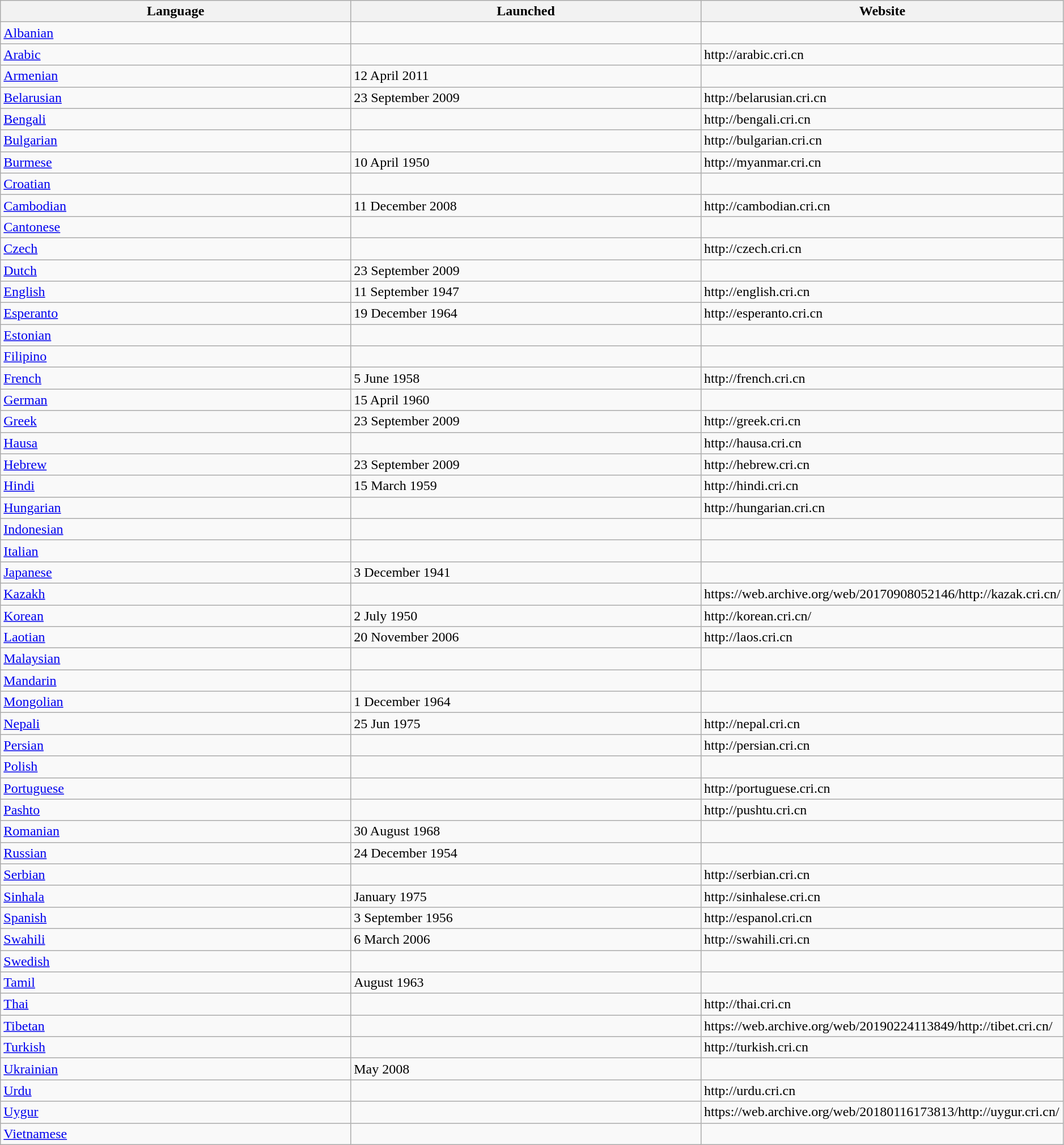<table class="wikitable" style="width:99%;">
<tr>
<th width="33%">Language</th>
<th width="33%">Launched</th>
<th width="33%">Website</th>
</tr>
<tr>
<td><a href='#'>Albanian</a></td>
<td></td>
<td></td>
</tr>
<tr>
<td><a href='#'>Arabic</a></td>
<td></td>
<td>http://arabic.cri.cn</td>
</tr>
<tr>
<td><a href='#'>Armenian</a></td>
<td>12 April 2011</td>
<td></td>
</tr>
<tr>
<td><a href='#'>Belarusian</a></td>
<td>23 September 2009</td>
<td>http://belarusian.cri.cn</td>
</tr>
<tr>
<td><a href='#'>Bengali</a></td>
<td></td>
<td>http://bengali.cri.cn</td>
</tr>
<tr>
<td><a href='#'>Bulgarian</a></td>
<td></td>
<td>http://bulgarian.cri.cn</td>
</tr>
<tr>
<td><a href='#'>Burmese</a></td>
<td>10 April 1950</td>
<td>http://myanmar.cri.cn</td>
</tr>
<tr>
<td><a href='#'>Croatian</a></td>
<td></td>
<td></td>
</tr>
<tr>
<td><a href='#'>Cambodian</a></td>
<td>11 December 2008</td>
<td>http://cambodian.cri.cn</td>
</tr>
<tr>
<td><a href='#'>Cantonese</a></td>
<td></td>
<td></td>
</tr>
<tr>
<td><a href='#'>Czech</a></td>
<td></td>
<td>http://czech.cri.cn</td>
</tr>
<tr>
<td><a href='#'>Dutch</a></td>
<td>23 September 2009</td>
<td></td>
</tr>
<tr>
<td><a href='#'>English</a></td>
<td>11 September 1947</td>
<td>http://english.cri.cn </td>
</tr>
<tr>
<td><a href='#'>Esperanto</a></td>
<td>19 December 1964</td>
<td>http://esperanto.cri.cn</td>
</tr>
<tr>
<td><a href='#'>Estonian</a></td>
<td></td>
<td></td>
</tr>
<tr>
<td><a href='#'>Filipino</a></td>
<td></td>
<td></td>
</tr>
<tr>
<td><a href='#'>French</a></td>
<td>5 June 1958</td>
<td>http://french.cri.cn</td>
</tr>
<tr>
<td><a href='#'>German</a></td>
<td>15 April 1960</td>
<td></td>
</tr>
<tr>
<td><a href='#'>Greek</a></td>
<td>23 September 2009</td>
<td>http://greek.cri.cn</td>
</tr>
<tr>
<td><a href='#'>Hausa</a></td>
<td></td>
<td>http://hausa.cri.cn</td>
</tr>
<tr>
<td><a href='#'>Hebrew</a></td>
<td>23 September 2009</td>
<td>http://hebrew.cri.cn </td>
</tr>
<tr>
<td><a href='#'>Hindi</a></td>
<td>15 March 1959</td>
<td>http://hindi.cri.cn</td>
</tr>
<tr>
<td><a href='#'>Hungarian</a></td>
<td></td>
<td>http://hungarian.cri.cn</td>
</tr>
<tr>
<td><a href='#'>Indonesian</a></td>
<td></td>
<td></td>
</tr>
<tr>
<td><a href='#'>Italian</a></td>
<td></td>
<td></td>
</tr>
<tr>
<td><a href='#'>Japanese</a></td>
<td>3 December 1941</td>
<td></td>
</tr>
<tr>
<td><a href='#'>Kazakh</a></td>
<td></td>
<td>https://web.archive.org/web/20170908052146/http://kazak.cri.cn/</td>
</tr>
<tr>
<td><a href='#'>Korean</a></td>
<td>2 July 1950</td>
<td>http://korean.cri.cn/</td>
</tr>
<tr>
<td><a href='#'>Laotian</a></td>
<td>20 November 2006</td>
<td>http://laos.cri.cn</td>
</tr>
<tr>
<td><a href='#'>Malaysian</a></td>
<td></td>
<td></td>
</tr>
<tr>
<td><a href='#'>Mandarin</a></td>
<td></td>
<td></td>
</tr>
<tr>
<td><a href='#'>Mongolian</a></td>
<td>1 December 1964</td>
<td></td>
</tr>
<tr>
<td><a href='#'>Nepali</a></td>
<td>25 Jun 1975</td>
<td>http://nepal.cri.cn</td>
</tr>
<tr>
<td><a href='#'>Persian</a></td>
<td></td>
<td>http://persian.cri.cn</td>
</tr>
<tr>
<td><a href='#'>Polish</a></td>
<td></td>
<td></td>
</tr>
<tr>
<td><a href='#'>Portuguese</a></td>
<td></td>
<td>http://portuguese.cri.cn</td>
</tr>
<tr>
<td><a href='#'>Pashto</a></td>
<td></td>
<td>http://pushtu.cri.cn</td>
</tr>
<tr>
<td><a href='#'>Romanian</a></td>
<td>30 August 1968</td>
<td></td>
</tr>
<tr>
<td><a href='#'>Russian</a></td>
<td>24 December 1954</td>
<td></td>
</tr>
<tr>
<td><a href='#'>Serbian</a></td>
<td></td>
<td>http://serbian.cri.cn</td>
</tr>
<tr>
<td><a href='#'>Sinhala</a></td>
<td>January 1975</td>
<td>http://sinhalese.cri.cn</td>
</tr>
<tr>
<td><a href='#'>Spanish</a></td>
<td>3 September 1956</td>
<td>http://espanol.cri.cn</td>
</tr>
<tr>
<td><a href='#'>Swahili</a></td>
<td>6 March 2006</td>
<td>http://swahili.cri.cn</td>
</tr>
<tr>
<td><a href='#'>Swedish</a></td>
<td></td>
<td></td>
</tr>
<tr>
<td><a href='#'>Tamil</a></td>
<td>August 1963</td>
<td></td>
</tr>
<tr>
<td><a href='#'>Thai</a></td>
<td></td>
<td>http://thai.cri.cn</td>
</tr>
<tr>
<td><a href='#'>Tibetan</a></td>
<td></td>
<td>https://web.archive.org/web/20190224113849/http://tibet.cri.cn/</td>
</tr>
<tr>
<td><a href='#'>Turkish</a></td>
<td></td>
<td>http://turkish.cri.cn</td>
</tr>
<tr>
<td><a href='#'>Ukrainian</a></td>
<td>May 2008</td>
<td></td>
</tr>
<tr>
<td><a href='#'>Urdu</a></td>
<td></td>
<td>http://urdu.cri.cn</td>
</tr>
<tr>
<td><a href='#'>Uygur</a></td>
<td></td>
<td>https://web.archive.org/web/20180116173813/http://uygur.cri.cn/</td>
</tr>
<tr>
<td><a href='#'>Vietnamese</a></td>
<td></td>
<td></td>
</tr>
</table>
